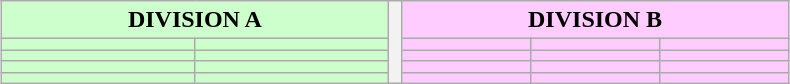<table class="wikitable"  style="text-align:center; margin:auto;">
<tr>
<th colspan="2" style="width:250px; background:#cfc;">DIVISION A</th>
<th style="width:2px;;" rowspan="5"></th>
<th colspan="3" style="width:250px; background:#fcf;">DIVISION B</th>
</tr>
<tr>
<td style="text-align:left; background:#cfc;"></td>
<td style="text-align:left; background:#cfc;"></td>
<td style="text-align:left; background:#fcf;"></td>
<td style="text-align:left; background:#fcf;"></td>
<td style="text-align:left; background:#fcf;"></td>
</tr>
<tr>
<td style="text-align:left; background:#cfc;"></td>
<td style="text-align:left; background:#cfc;"></td>
<td style="text-align:left; background:#fcf;"></td>
<td style="text-align:left; background:#fcf;"></td>
<td style="text-align:left; background:#fcf;"></td>
</tr>
<tr>
<td style="text-align:left; background:#cfc;"></td>
<td style="text-align:left; background:#cfc;"></td>
<td style="text-align:left; background:#fcf;"></td>
<td style="text-align:left; background:#fcf;"></td>
<td style="text-align:left; background:#fcf;"></td>
</tr>
<tr>
<td style="text-align:left; background:#cfc;"></td>
<td style="text-align:left; background:#cfc;"></td>
<td style="text-align:left; background:#fcf;"></td>
<td style="text-align:left; background:#fcf;"></td>
<td style="text-align:left; background:#fcf;"></td>
</tr>
</table>
